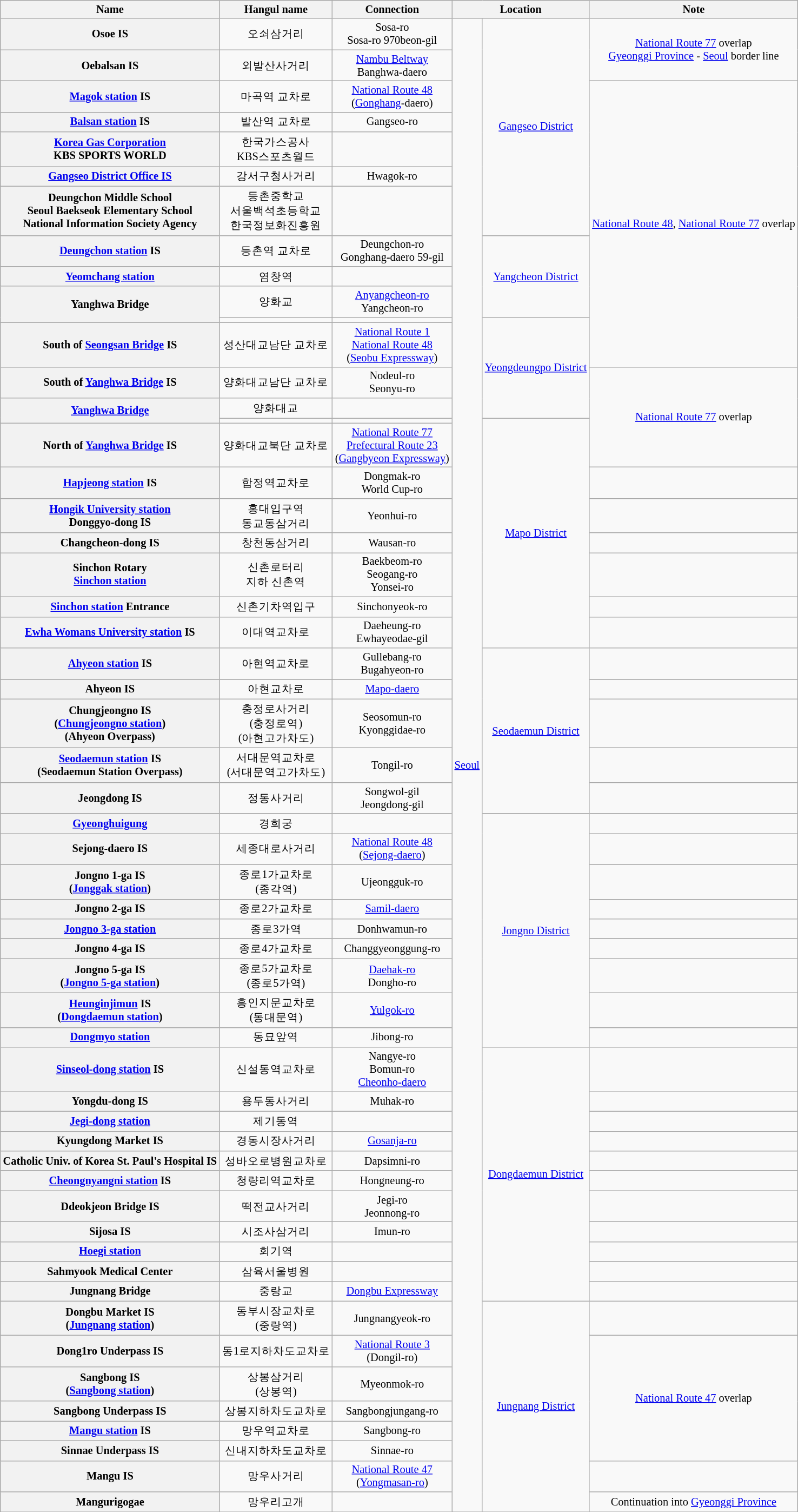<table class="wikitable" style="font-size: 85%; text-align: center;">
<tr>
<th>Name</th>
<th>Hangul name</th>
<th>Connection</th>
<th colspan="2">Location</th>
<th>Note</th>
</tr>
<tr>
<th>Osoe IS</th>
<td>오쇠삼거리</td>
<td>Sosa-ro<br>Sosa-ro 970beon-gil</td>
<td rowspan=55><a href='#'>Seoul</a></td>
<td rowspan=7><a href='#'>Gangseo District</a></td>
<td rowspan=2><a href='#'>National Route 77</a> overlap<br><a href='#'>Gyeonggi Province</a> - <a href='#'>Seoul</a> border line</td>
</tr>
<tr>
<th>Oebalsan IS</th>
<td>외발산사거리</td>
<td><a href='#'>Nambu Beltway</a><br>Banghwa-daero</td>
</tr>
<tr>
<th><a href='#'>Magok station</a> IS</th>
<td>마곡역 교차로</td>
<td><a href='#'>National Route 48</a><br>(<a href='#'>Gonghang</a>-daero)</td>
<td rowspan=10><a href='#'>National Route 48</a>, <a href='#'>National Route 77</a> overlap</td>
</tr>
<tr>
<th><a href='#'>Balsan station</a> IS</th>
<td>발산역 교차로</td>
<td>Gangseo-ro</td>
</tr>
<tr>
<th><a href='#'>Korea Gas Corporation</a><br>KBS SPORTS WORLD</th>
<td>한국가스공사<br>KBS스포츠월드</td>
<td></td>
</tr>
<tr>
<th><a href='#'>Gangseo District Office IS</a></th>
<td>강서구청사거리</td>
<td>Hwagok-ro</td>
</tr>
<tr>
<th>Deungchon Middle School<br>Seoul Baekseok Elementary School<br>National Information Society Agency</th>
<td>등촌중학교<br>서울백석초등학교<br>한국정보화진흥원</td>
<td></td>
</tr>
<tr>
<th><a href='#'>Deungchon station</a> IS</th>
<td>등촌역 교차로</td>
<td>Deungchon-ro<br>Gonghang-daero 59-gil</td>
<td rowspan=3><a href='#'>Yangcheon District</a></td>
</tr>
<tr>
<th><a href='#'>Yeomchang station</a></th>
<td>염창역</td>
<td></td>
</tr>
<tr>
<th rowspan=2>Yanghwa Bridge</th>
<td>양화교</td>
<td><a href='#'>Anyangcheon-ro</a><br>Yangcheon-ro</td>
</tr>
<tr>
<td></td>
<td></td>
<td rowspan=4><a href='#'>Yeongdeungpo District</a></td>
</tr>
<tr>
<th>South of <a href='#'>Seongsan Bridge</a> IS</th>
<td>성산대교남단 교차로</td>
<td><a href='#'>National Route 1</a><br><a href='#'>National Route 48</a><br>(<a href='#'>Seobu Expressway</a>)</td>
</tr>
<tr>
<th>South of <a href='#'>Yanghwa Bridge</a> IS</th>
<td>양화대교남단 교차로</td>
<td>Nodeul-ro<br>Seonyu-ro</td>
<td rowspan=4><a href='#'>National Route 77</a> overlap</td>
</tr>
<tr>
<th rowspan=2><a href='#'>Yanghwa Bridge</a></th>
<td>양화대교</td>
<td></td>
</tr>
<tr>
<td></td>
<td></td>
<td rowspan=8><a href='#'>Mapo District</a></td>
</tr>
<tr>
<th>North of <a href='#'>Yanghwa Bridge</a> IS</th>
<td>양화대교북단 교차로</td>
<td><a href='#'>National Route 77</a><br><a href='#'>Prefectural Route 23</a><br>(<a href='#'>Gangbyeon Expressway</a>)</td>
</tr>
<tr>
<th><a href='#'>Hapjeong station</a> IS</th>
<td>합정역교차로</td>
<td>Dongmak-ro<br>World Cup-ro</td>
<td></td>
</tr>
<tr>
<th><a href='#'>Hongik University station</a><br>Donggyo-dong IS</th>
<td>홍대입구역<br>동교동삼거리</td>
<td>Yeonhui-ro</td>
<td></td>
</tr>
<tr>
<th>Changcheon-dong IS</th>
<td>창천동삼거리</td>
<td>Wausan-ro</td>
<td></td>
</tr>
<tr>
<th>Sinchon Rotary<br><a href='#'>Sinchon station</a></th>
<td>신촌로터리<br>지하 신촌역</td>
<td>Baekbeom-ro<br>Seogang-ro<br>Yonsei-ro</td>
<td></td>
</tr>
<tr>
<th><a href='#'>Sinchon station</a> Entrance</th>
<td>신촌기차역입구</td>
<td>Sinchonyeok-ro</td>
<td></td>
</tr>
<tr>
<th><a href='#'>Ewha Womans University station</a> IS</th>
<td>이대역교차로</td>
<td>Daeheung-ro<br>Ewhayeodae-gil</td>
<td></td>
</tr>
<tr>
<th><a href='#'>Ahyeon station</a> IS</th>
<td>아현역교차로</td>
<td>Gullebang-ro<br>Bugahyeon-ro</td>
<td rowspan=5><a href='#'>Seodaemun District</a></td>
<td></td>
</tr>
<tr>
<th>Ahyeon IS</th>
<td>아현교차로</td>
<td><a href='#'>Mapo-daero</a></td>
<td></td>
</tr>
<tr>
<th>Chungjeongno IS<br>(<a href='#'>Chungjeongno station</a>)<br>(Ahyeon Overpass)</th>
<td>충정로사거리<br>(충정로역)<br>(아현고가차도)</td>
<td>Seosomun-ro<br>Kyonggidae-ro</td>
<td></td>
</tr>
<tr>
<th><a href='#'>Seodaemun station</a> IS<br>(Seodaemun Station Overpass)</th>
<td>서대문역교차로<br>(서대문역고가차도)</td>
<td>Tongil-ro</td>
<td></td>
</tr>
<tr>
<th>Jeongdong IS</th>
<td>정동사거리</td>
<td>Songwol-gil<br>Jeongdong-gil</td>
<td></td>
</tr>
<tr>
<th><a href='#'>Gyeonghuigung</a></th>
<td>경희궁</td>
<td></td>
<td rowspan=9><a href='#'>Jongno District</a></td>
<td></td>
</tr>
<tr>
<th>Sejong-daero IS</th>
<td>세종대로사거리</td>
<td><a href='#'>National Route 48</a><br>(<a href='#'>Sejong-daero</a>)</td>
<td></td>
</tr>
<tr>
<th>Jongno 1-ga IS<br>(<a href='#'>Jonggak station</a>)</th>
<td>종로1가교차로<br>(종각역)</td>
<td>Ujeongguk-ro</td>
<td></td>
</tr>
<tr>
<th>Jongno 2-ga IS</th>
<td>종로2가교차로</td>
<td><a href='#'>Samil-daero</a></td>
<td></td>
</tr>
<tr>
<th><a href='#'>Jongno 3-ga station</a></th>
<td>종로3가역</td>
<td>Donhwamun-ro</td>
<td></td>
</tr>
<tr>
<th>Jongno 4-ga IS</th>
<td>종로4가교차로</td>
<td>Changgyeonggung-ro</td>
<td></td>
</tr>
<tr>
<th>Jongno 5-ga IS<br>(<a href='#'>Jongno 5-ga station</a>)</th>
<td>종로5가교차로<br>(종로5가역)</td>
<td><a href='#'>Daehak-ro</a><br>Dongho-ro</td>
<td></td>
</tr>
<tr>
<th><a href='#'>Heunginjimun</a> IS<br>(<a href='#'>Dongdaemun station</a>)</th>
<td>흥인지문교차로<br>(동대문역)</td>
<td><a href='#'>Yulgok-ro</a></td>
<td></td>
</tr>
<tr>
<th><a href='#'>Dongmyo station</a></th>
<td>동묘앞역</td>
<td>Jibong-ro</td>
<td></td>
</tr>
<tr>
<th><a href='#'>Sinseol-dong station</a> IS</th>
<td>신설동역교차로</td>
<td>Nangye-ro<br>Bomun-ro<br><a href='#'>Cheonho-daero</a></td>
<td rowspan=11><a href='#'>Dongdaemun District</a></td>
<td></td>
</tr>
<tr>
<th>Yongdu-dong IS</th>
<td>용두동사거리</td>
<td>Muhak-ro</td>
<td></td>
</tr>
<tr>
<th><a href='#'>Jegi-dong station</a></th>
<td>제기동역</td>
<td></td>
<td></td>
</tr>
<tr>
<th>Kyungdong Market IS</th>
<td>경동시장사거리</td>
<td><a href='#'>Gosanja-ro</a></td>
<td></td>
</tr>
<tr>
<th>Catholic Univ. of Korea St. Paul's Hospital IS</th>
<td>성바오로병원교차로</td>
<td>Dapsimni-ro</td>
<td></td>
</tr>
<tr>
<th><a href='#'>Cheongnyangni station</a> IS</th>
<td>청량리역교차로</td>
<td>Hongneung-ro</td>
<td></td>
</tr>
<tr>
<th>Ddeokjeon Bridge IS</th>
<td>떡전교사거리</td>
<td>Jegi-ro<br>Jeonnong-ro</td>
<td></td>
</tr>
<tr>
<th>Sijosa IS</th>
<td>시조사삼거리</td>
<td>Imun-ro</td>
<td></td>
</tr>
<tr>
<th><a href='#'>Hoegi station</a></th>
<td>회기역</td>
<td></td>
<td></td>
</tr>
<tr>
<th>Sahmyook Medical Center</th>
<td>삼육서울병원</td>
<td></td>
<td></td>
</tr>
<tr>
<th>Jungnang Bridge</th>
<td>중랑교</td>
<td><a href='#'>Dongbu Expressway</a></td>
<td></td>
</tr>
<tr>
<th>Dongbu Market IS<br>(<a href='#'>Jungnang station</a>)</th>
<td>동부시장교차로<br>(중랑역)</td>
<td>Jungnangyeok-ro</td>
<td rowspan=8><a href='#'>Jungnang District</a></td>
<td></td>
</tr>
<tr>
<th>Dong1ro Underpass IS</th>
<td>동1로지하차도교차로</td>
<td><a href='#'>National Route 3</a><br>(Dongil-ro)</td>
<td rowspan=5><a href='#'>National Route 47</a> overlap</td>
</tr>
<tr>
<th>Sangbong IS<br>(<a href='#'>Sangbong station</a>)</th>
<td>상봉삼거리<br>(상봉역)</td>
<td>Myeonmok-ro</td>
</tr>
<tr>
<th>Sangbong Underpass IS</th>
<td>상봉지하차도교차로</td>
<td>Sangbongjungang-ro</td>
</tr>
<tr>
<th><a href='#'>Mangu station</a> IS</th>
<td>망우역교차로</td>
<td>Sangbong-ro</td>
</tr>
<tr>
<th>Sinnae Underpass IS</th>
<td>신내지하차도교차로</td>
<td>Sinnae-ro</td>
</tr>
<tr>
<th>Mangu IS</th>
<td>망우사거리</td>
<td><a href='#'>National Route 47</a><br>(<a href='#'>Yongmasan-ro</a>)</td>
<td></td>
</tr>
<tr>
<th>Mangurigogae</th>
<td>망우리고개</td>
<td></td>
<td>Continuation into <a href='#'>Gyeonggi Province</a></td>
</tr>
<tr>
</tr>
</table>
